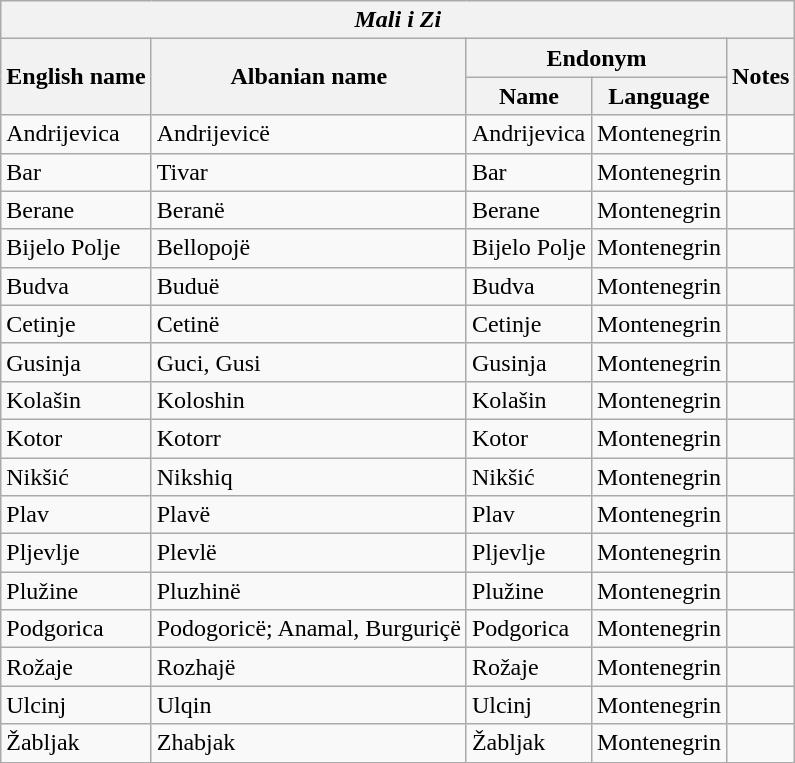<table class="wikitable sortable">
<tr>
<th colspan="5"> <em>Mali i Zi</em></th>
</tr>
<tr>
<th rowspan="2">English name</th>
<th rowspan="2">Albanian name</th>
<th colspan="2">Endonym</th>
<th rowspan="2">Notes</th>
</tr>
<tr>
<th>Name</th>
<th>Language</th>
</tr>
<tr>
<td>Andrijevica</td>
<td>Andrijevicë</td>
<td>Andrijevica</td>
<td>Montenegrin</td>
<td></td>
</tr>
<tr>
<td>Bar</td>
<td>Tivar</td>
<td>Bar</td>
<td>Montenegrin</td>
<td></td>
</tr>
<tr>
<td>Berane</td>
<td>Beranë</td>
<td>Berane</td>
<td>Montenegrin</td>
<td></td>
</tr>
<tr>
<td>Bijelo Polje</td>
<td>Bellopojë</td>
<td>Bijelo Polje</td>
<td>Montenegrin</td>
<td></td>
</tr>
<tr>
<td>Budva</td>
<td>Buduë</td>
<td>Budva</td>
<td>Montenegrin</td>
<td></td>
</tr>
<tr>
<td>Cetinje</td>
<td>Cetinë</td>
<td>Cetinje</td>
<td>Montenegrin</td>
<td></td>
</tr>
<tr>
<td>Gusinja</td>
<td>Guci, Gusi</td>
<td>Gusinja</td>
<td>Montenegrin</td>
<td></td>
</tr>
<tr>
<td>Kolašin</td>
<td>Koloshin</td>
<td>Kolašin</td>
<td>Montenegrin</td>
<td></td>
</tr>
<tr>
<td>Kotor</td>
<td>Kotorr</td>
<td>Kotor</td>
<td>Montenegrin</td>
<td></td>
</tr>
<tr>
<td>Nikšić</td>
<td>Nikshiq</td>
<td>Nikšić</td>
<td>Montenegrin</td>
<td></td>
</tr>
<tr>
<td>Plav</td>
<td>Plavë</td>
<td>Plav</td>
<td>Montenegrin</td>
<td></td>
</tr>
<tr>
<td>Pljevlje</td>
<td>Plevlë</td>
<td>Pljevlje</td>
<td>Montenegrin</td>
<td></td>
</tr>
<tr>
<td>Plužine</td>
<td>Pluzhinë</td>
<td>Plužine</td>
<td>Montenegrin</td>
<td></td>
</tr>
<tr>
<td>Podgorica</td>
<td>Podogoricë; Anamal, Burguriçë</td>
<td>Podgorica</td>
<td>Montenegrin</td>
<td></td>
</tr>
<tr>
<td>Rožaje</td>
<td>Rozhajë</td>
<td>Rožaje</td>
<td>Montenegrin</td>
<td></td>
</tr>
<tr>
<td>Ulcinj</td>
<td>Ulqin</td>
<td>Ulcinj</td>
<td>Montenegrin</td>
<td></td>
</tr>
<tr>
<td>Žabljak</td>
<td>Zhabjak</td>
<td>Žabljak</td>
<td>Montenegrin</td>
<td></td>
</tr>
</table>
